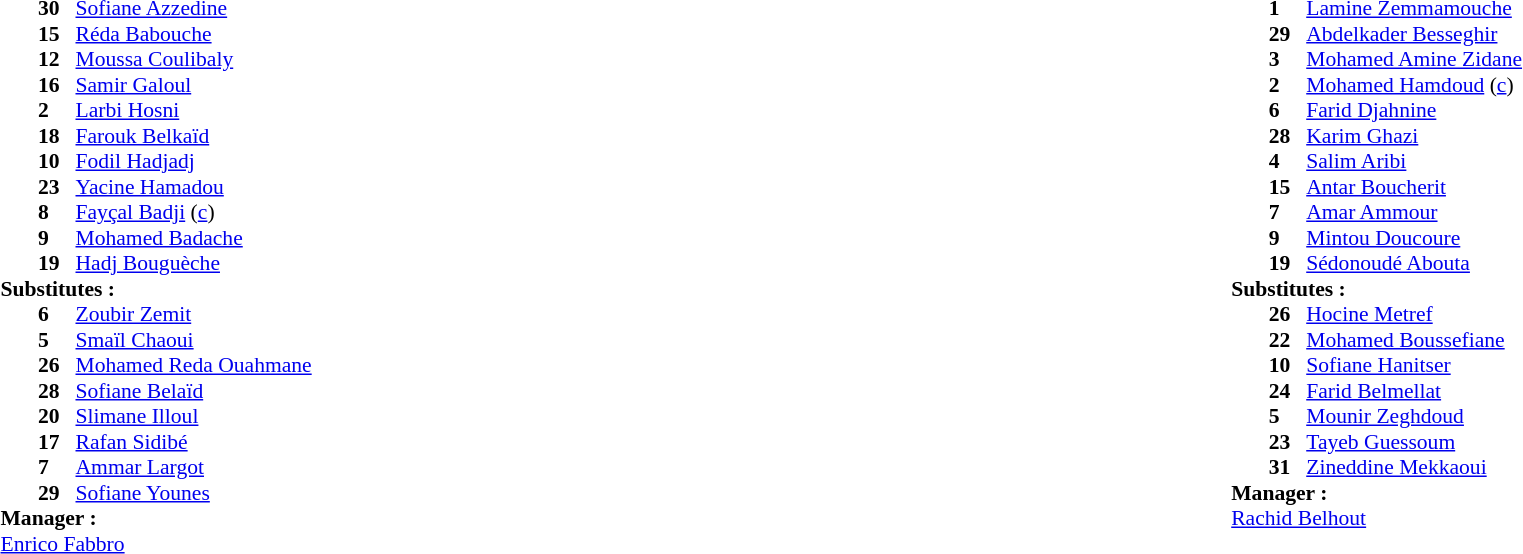<table width="100%">
<tr>
<td valign="top" width="50%"><br><table style="font-size: 90%" cellspacing="0" cellpadding="0">
<tr>
<td colspan="4"></td>
</tr>
<tr>
<th width="25"></th>
<th width="25"></th>
<th width="200"></th>
<th></th>
</tr>
<tr>
<td></td>
<td><strong>30</strong></td>
<td> <a href='#'>Sofiane Azzedine</a></td>
</tr>
<tr>
<td></td>
<td><strong>15</strong></td>
<td> <a href='#'>Réda Babouche</a></td>
</tr>
<tr>
<td></td>
<td><strong>12</strong></td>
<td> <a href='#'>Moussa Coulibaly</a></td>
<td></td>
<td></td>
<td></td>
</tr>
<tr>
<td></td>
<td><strong>16</strong></td>
<td> <a href='#'>Samir Galoul</a></td>
</tr>
<tr>
<td></td>
<td><strong>2</strong></td>
<td> <a href='#'>Larbi Hosni</a></td>
<td></td>
<td></td>
<td></td>
</tr>
<tr>
<td></td>
<td><strong>18</strong></td>
<td> <a href='#'>Farouk Belkaïd</a></td>
<td></td>
<td></td>
<td></td>
</tr>
<tr>
<td></td>
<td><strong>10</strong></td>
<td> <a href='#'>Fodil Hadjadj</a></td>
</tr>
<tr>
<td></td>
<td><strong>23</strong></td>
<td> <a href='#'>Yacine Hamadou</a></td>
<td></td>
<td></td>
</tr>
<tr>
<td></td>
<td><strong>8</strong></td>
<td> <a href='#'>Fayçal Badji</a> (<a href='#'>c</a>)</td>
<td></td>
<td></td>
<td></td>
</tr>
<tr>
<td></td>
<td><strong>9</strong></td>
<td> <a href='#'>Mohamed Badache</a></td>
</tr>
<tr>
<td></td>
<td><strong>19</strong></td>
<td> <a href='#'>Hadj Bouguèche</a></td>
</tr>
<tr>
<td colspan=3><strong>Substitutes : </strong></td>
</tr>
<tr>
<td></td>
<td><strong>6</strong></td>
<td> <a href='#'>Zoubir Zemit</a></td>
<td></td>
<td></td>
</tr>
<tr>
<td></td>
<td><strong>5</strong></td>
<td> <a href='#'>Smaïl Chaoui</a></td>
<td></td>
<td></td>
</tr>
<tr>
<td></td>
<td><strong>26</strong></td>
<td> <a href='#'>Mohamed Reda Ouahmane</a></td>
</tr>
<tr>
<td></td>
<td><strong>28</strong></td>
<td> <a href='#'>Sofiane Belaïd</a></td>
</tr>
<tr>
<td></td>
<td><strong>20</strong></td>
<td> <a href='#'>Slimane Illoul</a></td>
</tr>
<tr>
<td></td>
<td><strong>17</strong></td>
<td> <a href='#'>Rafan Sidibé</a></td>
</tr>
<tr>
<td></td>
<td><strong>7</strong></td>
<td> <a href='#'>Ammar Largot</a></td>
</tr>
<tr>
<td></td>
<td><strong>29</strong></td>
<td> <a href='#'>Sofiane Younes</a></td>
</tr>
<tr>
<td colspan=3><strong>Manager :</strong></td>
</tr>
<tr>
<td colspan=4> <a href='#'>Enrico Fabbro</a></td>
</tr>
</table>
</td>
<td valign="top"></td>
<td valign="top" width="50%"><br><table style="font-size: 90%" cellspacing="0" cellpadding="0" align="center">
<tr>
<td colspan="4"></td>
</tr>
<tr>
<th width="25"></th>
<th width="25"></th>
<th width="200"></th>
<th></th>
</tr>
<tr>
<td></td>
<td><strong>1</strong></td>
<td> <a href='#'>Lamine Zemmamouche</a></td>
</tr>
<tr>
<td></td>
<td><strong>29</strong></td>
<td> <a href='#'>Abdelkader Besseghir</a></td>
</tr>
<tr>
<td></td>
<td><strong>3</strong></td>
<td> <a href='#'>Mohamed Amine Zidane</a></td>
<td></td>
<td></td>
</tr>
<tr>
<td></td>
<td><strong>2</strong></td>
<td> <a href='#'>Mohamed Hamdoud</a> (<a href='#'>c</a>)</td>
<td></td>
<td></td>
</tr>
<tr>
<td></td>
<td><strong>6</strong></td>
<td> <a href='#'>Farid Djahnine</a></td>
</tr>
<tr>
<td></td>
<td><strong>28</strong></td>
<td> <a href='#'>Karim Ghazi</a></td>
</tr>
<tr>
<td></td>
<td><strong>4</strong></td>
<td> <a href='#'>Salim Aribi</a></td>
</tr>
<tr>
<td></td>
<td><strong>15</strong></td>
<td> <a href='#'>Antar Boucherit</a></td>
<td></td>
<td></td>
</tr>
<tr>
<td></td>
<td><strong>7</strong></td>
<td> <a href='#'>Amar Ammour</a></td>
</tr>
<tr>
<td></td>
<td><strong>9</strong></td>
<td> <a href='#'>Mintou Doucoure</a></td>
<td></td>
<td></td>
<td></td>
</tr>
<tr>
<td></td>
<td><strong>19</strong></td>
<td> <a href='#'>Sédonoudé Abouta</a></td>
</tr>
<tr>
<td colspan=3><strong>Substitutes : </strong></td>
</tr>
<tr>
<td></td>
<td><strong>26</strong></td>
<td> <a href='#'>Hocine Metref</a></td>
<td></td>
<td></td>
</tr>
<tr>
<td></td>
<td><strong>22</strong></td>
<td> <a href='#'>Mohamed Boussefiane</a></td>
<td></td>
<td></td>
</tr>
<tr>
<td></td>
<td><strong>10</strong></td>
<td> <a href='#'>Sofiane Hanitser</a></td>
<td></td>
<td></td>
<td></td>
</tr>
<tr>
<td></td>
<td><strong>24</strong></td>
<td> <a href='#'>Farid Belmellat</a></td>
</tr>
<tr>
<td></td>
<td><strong>5</strong></td>
<td> <a href='#'>Mounir Zeghdoud</a></td>
</tr>
<tr>
<td></td>
<td><strong>23</strong></td>
<td> <a href='#'>Tayeb Guessoum</a></td>
</tr>
<tr>
<td></td>
<td><strong>31</strong></td>
<td> <a href='#'>Zineddine Mekkaoui</a></td>
</tr>
<tr>
<td colspan=3><strong>Manager :</strong></td>
</tr>
<tr>
<td colspan=4> <a href='#'>Rachid Belhout</a></td>
</tr>
</table>
</td>
</tr>
</table>
